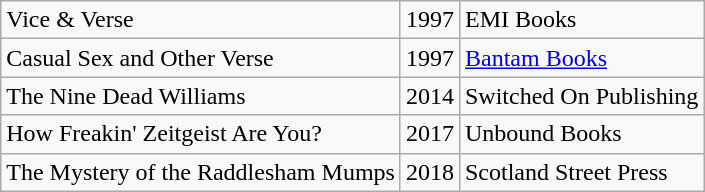<table class="wikitable">
<tr>
<td>Vice & Verse</td>
<td>1997</td>
<td>EMI Books</td>
</tr>
<tr>
<td>Casual Sex and Other Verse</td>
<td>1997</td>
<td><a href='#'>Bantam Books</a></td>
</tr>
<tr>
<td>The Nine Dead Williams</td>
<td>2014</td>
<td>Switched On Publishing</td>
</tr>
<tr>
<td>How Freakin' Zeitgeist Are You?</td>
<td>2017</td>
<td>Unbound Books</td>
</tr>
<tr>
<td>The Mystery of the Raddlesham Mumps</td>
<td>2018</td>
<td>Scotland Street Press</td>
</tr>
</table>
